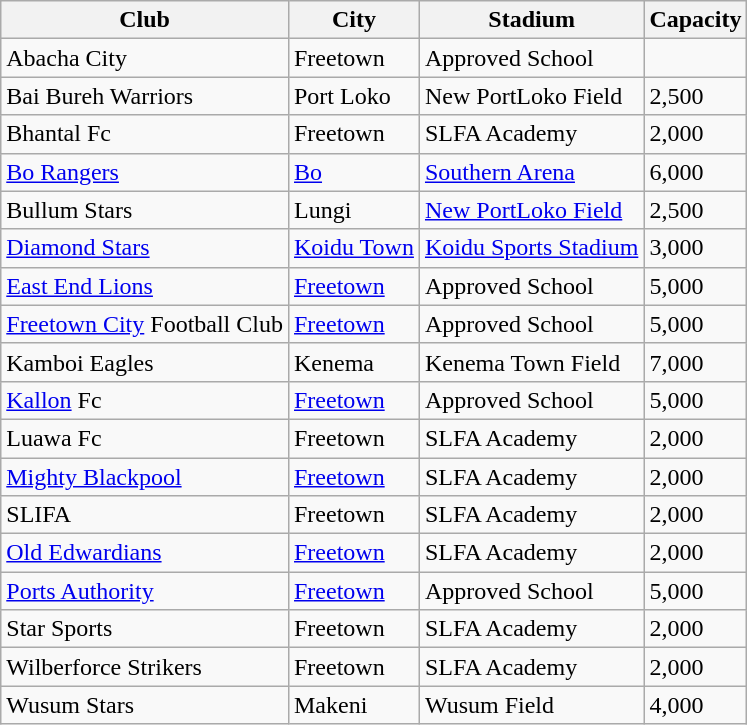<table class="wikitable">
<tr>
<th>Club</th>
<th>City</th>
<th>Stadium</th>
<th>Capacity</th>
</tr>
<tr>
<td>Abacha City</td>
<td>Freetown</td>
<td>Approved School</td>
<td></td>
</tr>
<tr>
<td>Bai Bureh Warriors</td>
<td>Port Loko</td>
<td>New PortLoko Field</td>
<td>2,500</td>
</tr>
<tr>
<td>Bhantal Fc</td>
<td>Freetown</td>
<td>SLFA Academy</td>
<td>2,000</td>
</tr>
<tr>
<td><a href='#'>Bo Rangers</a></td>
<td><a href='#'>Bo</a></td>
<td><a href='#'>Southern Arena</a></td>
<td>6,000</td>
</tr>
<tr>
<td>Bullum Stars</td>
<td>Lungi</td>
<td><a href='#'>New PortLoko Field</a></td>
<td>2,500</td>
</tr>
<tr>
<td><a href='#'>Diamond Stars</a></td>
<td><a href='#'>Koidu Town</a></td>
<td><a href='#'>Koidu Sports Stadium</a></td>
<td>3,000</td>
</tr>
<tr>
<td><a href='#'>East End Lions</a></td>
<td><a href='#'>Freetown</a></td>
<td>Approved School</td>
<td>5,000</td>
</tr>
<tr>
<td><a href='#'>Freetown City</a> Football Club</td>
<td><a href='#'>Freetown</a></td>
<td>Approved School</td>
<td>5,000</td>
</tr>
<tr>
<td>Kamboi Eagles</td>
<td>Kenema</td>
<td>Kenema Town Field</td>
<td>7,000</td>
</tr>
<tr>
<td><a href='#'>Kallon</a> Fc</td>
<td><a href='#'>Freetown</a></td>
<td>Approved School</td>
<td>5,000</td>
</tr>
<tr>
<td>Luawa Fc</td>
<td>Freetown</td>
<td>SLFA Academy</td>
<td>2,000</td>
</tr>
<tr>
<td><a href='#'>Mighty Blackpool</a></td>
<td><a href='#'>Freetown</a></td>
<td>SLFA Academy</td>
<td>2,000</td>
</tr>
<tr>
<td>SLIFA</td>
<td>Freetown</td>
<td>SLFA Academy</td>
<td>2,000</td>
</tr>
<tr>
<td><a href='#'>Old Edwardians</a></td>
<td><a href='#'>Freetown</a></td>
<td>SLFA Academy</td>
<td>2,000</td>
</tr>
<tr>
<td><a href='#'>Ports Authority</a></td>
<td><a href='#'>Freetown</a></td>
<td>Approved School</td>
<td>5,000</td>
</tr>
<tr>
<td>Star Sports</td>
<td>Freetown</td>
<td>SLFA Academy</td>
<td>2,000</td>
</tr>
<tr>
<td>Wilberforce Strikers</td>
<td>Freetown</td>
<td>SLFA Academy</td>
<td>2,000</td>
</tr>
<tr>
<td>Wusum Stars</td>
<td>Makeni</td>
<td>Wusum Field</td>
<td>4,000</td>
</tr>
</table>
